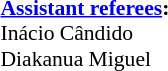<table width=50% style="font-size: 90%">
<tr>
<td><br><strong><a href='#'>Assistant referees</a>:</strong>
<br>Inácio Cândido
<br>Diakanua Miguel</td>
</tr>
</table>
